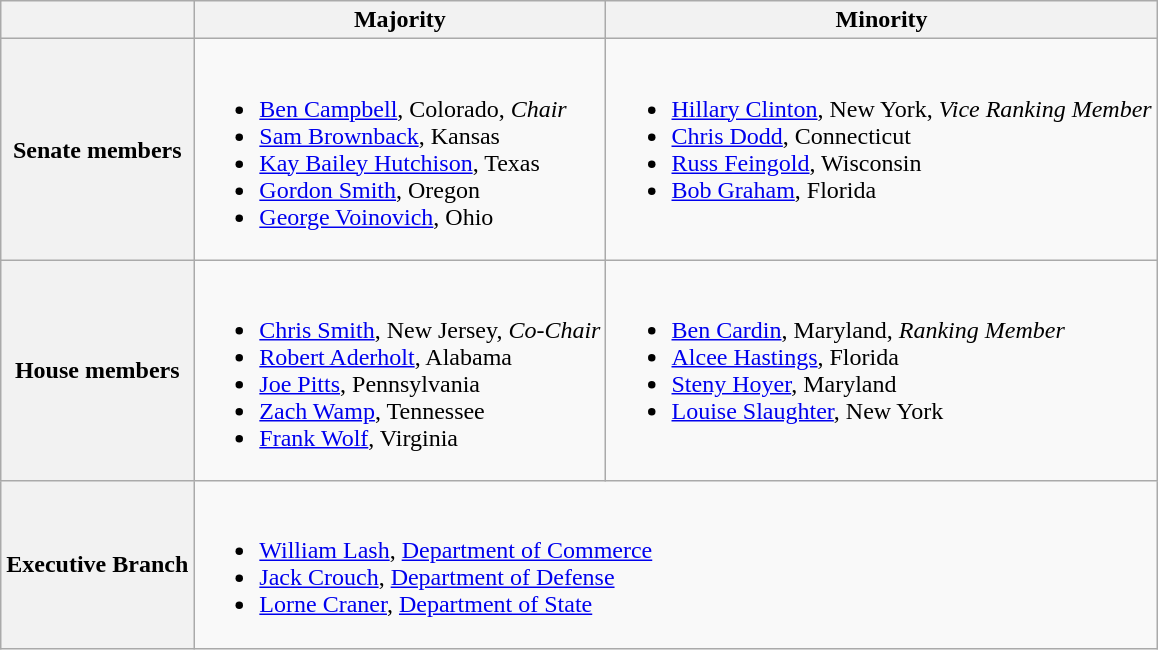<table class=wikitable>
<tr>
<th></th>
<th>Majority</th>
<th>Minority</th>
</tr>
<tr>
<th>Senate members</th>
<td valign="top" ><br><ul><li><a href='#'>Ben Campbell</a>, Colorado, <em>Chair</em></li><li><a href='#'>Sam Brownback</a>, Kansas</li><li><a href='#'>Kay Bailey Hutchison</a>, Texas</li><li><a href='#'>Gordon Smith</a>, Oregon</li><li><a href='#'>George Voinovich</a>, Ohio</li></ul></td>
<td valign="top" ><br><ul><li><a href='#'>Hillary Clinton</a>, New York, <em>Vice Ranking Member</em></li><li><a href='#'>Chris Dodd</a>, Connecticut</li><li><a href='#'>Russ Feingold</a>, Wisconsin</li><li><a href='#'>Bob Graham</a>, Florida</li></ul></td>
</tr>
<tr>
<th>House members</th>
<td valign="top" ><br><ul><li><a href='#'>Chris Smith</a>, New Jersey, <em>Co-Chair</em></li><li><a href='#'>Robert Aderholt</a>, Alabama</li><li><a href='#'>Joe Pitts</a>, Pennsylvania</li><li><a href='#'>Zach Wamp</a>, Tennessee</li><li><a href='#'>Frank Wolf</a>, Virginia</li></ul></td>
<td valign="top" ><br><ul><li><a href='#'>Ben Cardin</a>, Maryland, <em>Ranking Member</em></li><li><a href='#'>Alcee Hastings</a>, Florida</li><li><a href='#'>Steny Hoyer</a>, Maryland</li><li><a href='#'>Louise Slaughter</a>, New York</li></ul></td>
</tr>
<tr>
<th>Executive Branch</th>
<td colspan=2><br><ul><li><a href='#'>William Lash</a>, <a href='#'>Department of Commerce</a></li><li><a href='#'>Jack Crouch</a>, <a href='#'>Department of Defense</a></li><li><a href='#'>Lorne Craner</a>, <a href='#'>Department of State</a></li></ul></td>
</tr>
</table>
